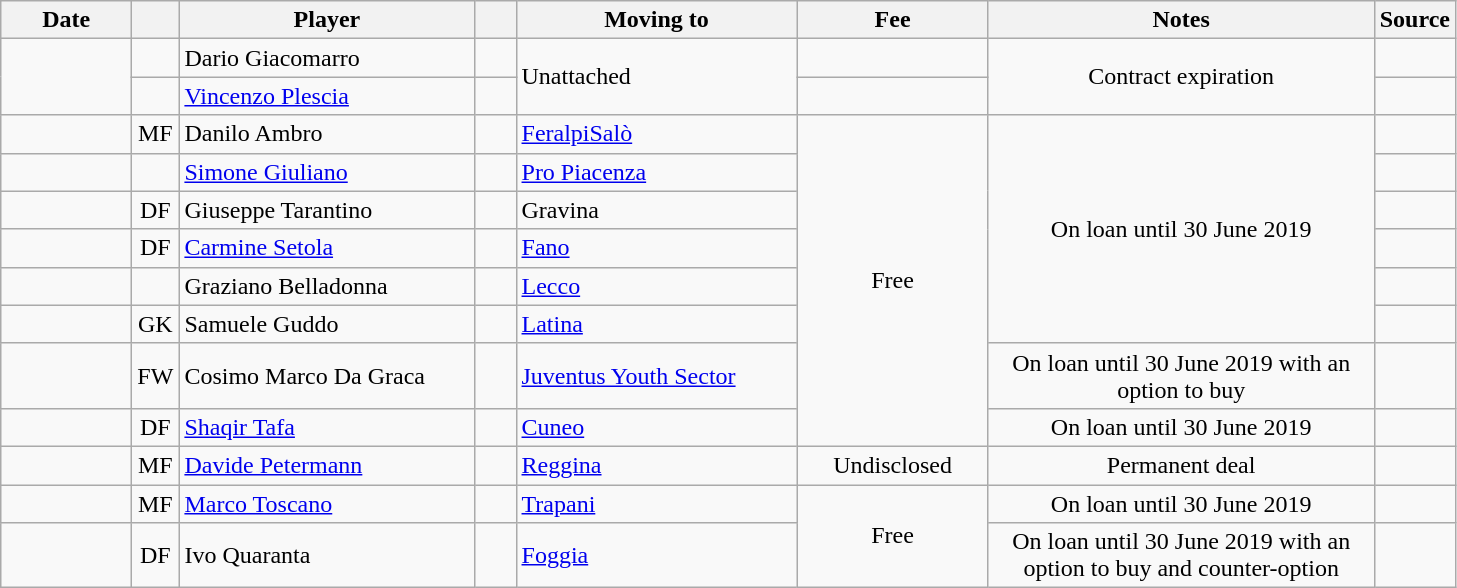<table class="wikitable collapsible collapsed sortable">
<tr>
<th style="width:80px;">Date</th>
<th style="width:20px;"></th>
<th style="width:190px;">Player</th>
<th style="width:20px;"></th>
<th style="width:180px;">Moving to</th>
<th style="width:120px;" class="unsortable">Fee</th>
<th style="width:250px;" class="unsortable">Notes</th>
<th style="width:20px;">Source</th>
</tr>
<tr>
<td rowspan="2"></td>
<td align="center"></td>
<td> Dario Giacomarro</td>
<td align="center"></td>
<td rowspan="2">Unattached</td>
<td></td>
<td rowspan="2" align="center">Contract expiration</td>
<td></td>
</tr>
<tr>
<td align="center"></td>
<td> <a href='#'>Vincenzo Plescia</a></td>
<td align="center"></td>
<td></td>
<td></td>
</tr>
<tr>
<td></td>
<td align="center">MF</td>
<td> Danilo Ambro</td>
<td align="center"></td>
<td> <a href='#'>FeralpiSalò</a></td>
<td rowspan="8" align="center">Free</td>
<td rowspan="6" align=center>On loan until 30 June 2019</td>
<td><small></small></td>
</tr>
<tr>
<td></td>
<td align="center"></td>
<td> <a href='#'>Simone Giuliano</a></td>
<td align="center"></td>
<td> <a href='#'>Pro Piacenza</a></td>
<td><small></small></td>
</tr>
<tr>
<td></td>
<td align="center">DF</td>
<td> Giuseppe Tarantino</td>
<td align="center"></td>
<td> Gravina</td>
<td><small></small></td>
</tr>
<tr>
<td></td>
<td align="center">DF</td>
<td> <a href='#'>Carmine Setola</a></td>
<td align="center"></td>
<td> <a href='#'>Fano</a></td>
<td><small></small></td>
</tr>
<tr>
<td></td>
<td align="center"></td>
<td> Graziano Belladonna</td>
<td align="center"></td>
<td> <a href='#'>Lecco</a></td>
<td><small></small></td>
</tr>
<tr>
<td></td>
<td align="center">GK</td>
<td> Samuele Guddo</td>
<td align="center"></td>
<td> <a href='#'>Latina</a></td>
<td><small></small></td>
</tr>
<tr>
<td></td>
<td align="center">FW</td>
<td> Cosimo Marco Da Graca</td>
<td align="center"></td>
<td> <a href='#'>Juventus Youth Sector</a></td>
<td align=center>On loan until 30 June 2019 with an option to buy</td>
<td><small></small></td>
</tr>
<tr>
<td></td>
<td align="center">DF</td>
<td> <a href='#'>Shaqir Tafa</a></td>
<td align="center"></td>
<td> <a href='#'>Cuneo</a></td>
<td align=center>On loan until 30 June 2019</td>
<td><small></small></td>
</tr>
<tr>
<td></td>
<td align="center">MF</td>
<td> <a href='#'>Davide Petermann</a></td>
<td align="center"></td>
<td> <a href='#'>Reggina</a></td>
<td align=center>Undisclosed</td>
<td align=center>Permanent deal</td>
<td><small></small></td>
</tr>
<tr>
<td></td>
<td align="center">MF</td>
<td> <a href='#'>Marco Toscano</a></td>
<td align="center"></td>
<td> <a href='#'>Trapani</a></td>
<td rowspan="2" align="center">Free</td>
<td align="center">On loan until 30 June 2019</td>
<td><small></small></td>
</tr>
<tr>
<td></td>
<td align="center">DF</td>
<td> Ivo Quaranta</td>
<td align="center"></td>
<td> <a href='#'>Foggia</a></td>
<td align=center>On loan until 30 June 2019 with an option to buy and counter-option</td>
<td><small></small></td>
</tr>
</table>
